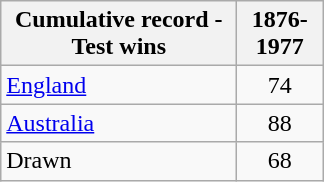<table class="wikitable" style="text-align:center;">
<tr>
<th width="150">Cumulative record - Test wins</th>
<th width="50">1876-1977</th>
</tr>
<tr>
<td style="text-align:left;"><a href='#'>England</a></td>
<td>74</td>
</tr>
<tr>
<td style="text-align:left;"><a href='#'>Australia</a></td>
<td>88</td>
</tr>
<tr>
<td style="text-align:left;">Drawn</td>
<td>68</td>
</tr>
</table>
